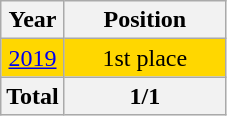<table class="wikitable" style="text-align: center;">
<tr>
<th>Year</th>
<th width="100">Position</th>
</tr>
<tr bgcolor=gold>
<td> <a href='#'>2019</a></td>
<td>1st place</td>
</tr>
<tr>
<th>Total</th>
<th>1/1</th>
</tr>
</table>
